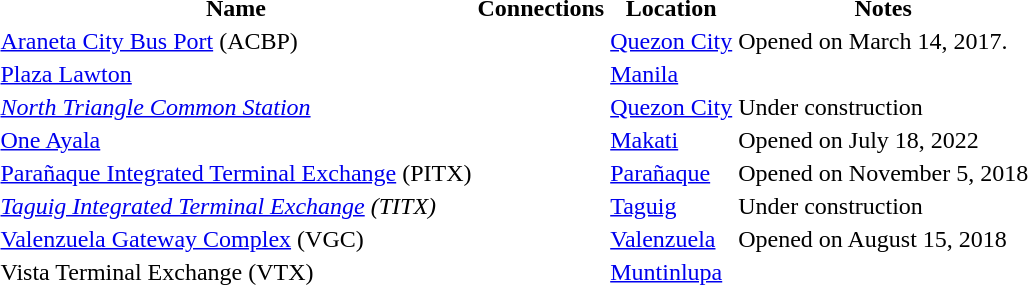<table>
<tr>
<th>Name</th>
<th>Connections</th>
<th>Location</th>
<th>Notes</th>
</tr>
<tr>
<td><a href='#'>Araneta City Bus Port</a> (ACBP)</td>
<td></td>
<td><a href='#'>Quezon City</a></td>
<td>Opened on March 14, 2017.</td>
</tr>
<tr>
<td><a href='#'>Plaza Lawton</a></td>
<td></td>
<td><a href='#'>Manila</a></td>
<td></td>
</tr>
<tr>
<td><em><a href='#'>North Triangle Common Station</a></em></td>
<td></td>
<td><a href='#'>Quezon City</a></td>
<td>Under construction</td>
</tr>
<tr>
<td><a href='#'>One Ayala</a></td>
<td></td>
<td><a href='#'>Makati</a></td>
<td>Opened on July 18, 2022</td>
</tr>
<tr>
<td><a href='#'>Parañaque Integrated Terminal Exchange</a> (PITX)</td>
<td></td>
<td><a href='#'>Parañaque</a></td>
<td>Opened on November 5, 2018</td>
</tr>
<tr>
<td><em><a href='#'>Taguig Integrated Terminal Exchange</a> (TITX)</em></td>
<td></td>
<td><a href='#'>Taguig</a></td>
<td>Under construction</td>
</tr>
<tr>
<td><a href='#'>Valenzuela Gateway Complex</a> (VGC)</td>
<td></td>
<td><a href='#'>Valenzuela</a></td>
<td>Opened on August 15, 2018</td>
</tr>
<tr>
<td>Vista Terminal Exchange (VTX)</td>
<td></td>
<td><a href='#'>Muntinlupa</a></td>
<td></td>
</tr>
<tr>
<th colspan="4"></th>
</tr>
</table>
